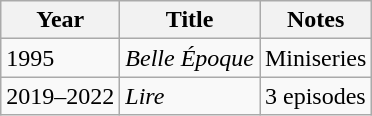<table class="wikitable">
<tr>
<th>Year</th>
<th>Title</th>
<th>Notes</th>
</tr>
<tr>
<td>1995</td>
<td><em>Belle Époque</em></td>
<td>Miniseries</td>
</tr>
<tr>
<td>2019–2022</td>
<td><em>Lire</em></td>
<td>3 episodes</td>
</tr>
</table>
